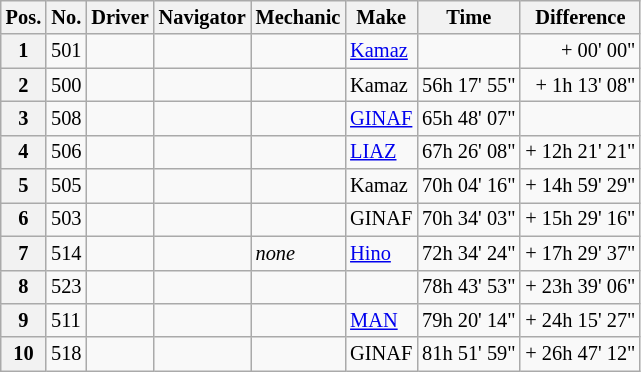<table class="wikitable" style="font-size:85%;">
<tr>
<th>Pos.</th>
<th>No.</th>
<th>Driver</th>
<th>Navigator</th>
<th>Mechanic</th>
<th>Make</th>
<th>Time</th>
<th>Difference</th>
</tr>
<tr>
<th>1</th>
<td>501</td>
<td></td>
<td></td>
<td></td>
<td><a href='#'>Kamaz</a></td>
<td></td>
<td align=right>+ 00' 00"</td>
</tr>
<tr>
<th>2</th>
<td>500</td>
<td></td>
<td></td>
<td></td>
<td>Kamaz</td>
<td>56h 17' 55"</td>
<td align=right>+ 1h 13' 08"</td>
</tr>
<tr>
<th>3</th>
<td>508</td>
<td></td>
<td></td>
<td></td>
<td><a href='#'>GINAF</a></td>
<td>65h 48' 07"</td>
<td align=right></td>
</tr>
<tr>
<th>4</th>
<td>506</td>
<td></td>
<td></td>
<td></td>
<td><a href='#'>LIAZ</a></td>
<td>67h 26' 08"</td>
<td align=right>+ 12h 21' 21"</td>
</tr>
<tr>
<th>5</th>
<td>505</td>
<td></td>
<td></td>
<td></td>
<td>Kamaz</td>
<td>70h 04' 16"</td>
<td align=right>+ 14h 59' 29"</td>
</tr>
<tr>
<th>6</th>
<td>503</td>
<td></td>
<td></td>
<td></td>
<td>GINAF</td>
<td>70h 34' 03"</td>
<td align=right>+ 15h 29' 16"</td>
</tr>
<tr>
<th>7</th>
<td>514</td>
<td></td>
<td></td>
<td><em>none</em></td>
<td><a href='#'>Hino</a></td>
<td>72h 34' 24"</td>
<td align=right>+ 17h 29' 37"</td>
</tr>
<tr>
<th>8</th>
<td>523</td>
<td></td>
<td></td>
<td></td>
<td></td>
<td>78h 43' 53"</td>
<td align=right>+ 23h 39' 06"</td>
</tr>
<tr>
<th>9</th>
<td>511</td>
<td></td>
<td></td>
<td></td>
<td><a href='#'>MAN</a></td>
<td>79h 20' 14"</td>
<td align=right>+ 24h 15' 27"</td>
</tr>
<tr>
<th>10</th>
<td>518</td>
<td></td>
<td></td>
<td></td>
<td>GINAF</td>
<td>81h 51' 59"</td>
<td align=right>+ 26h 47' 12"</td>
</tr>
</table>
